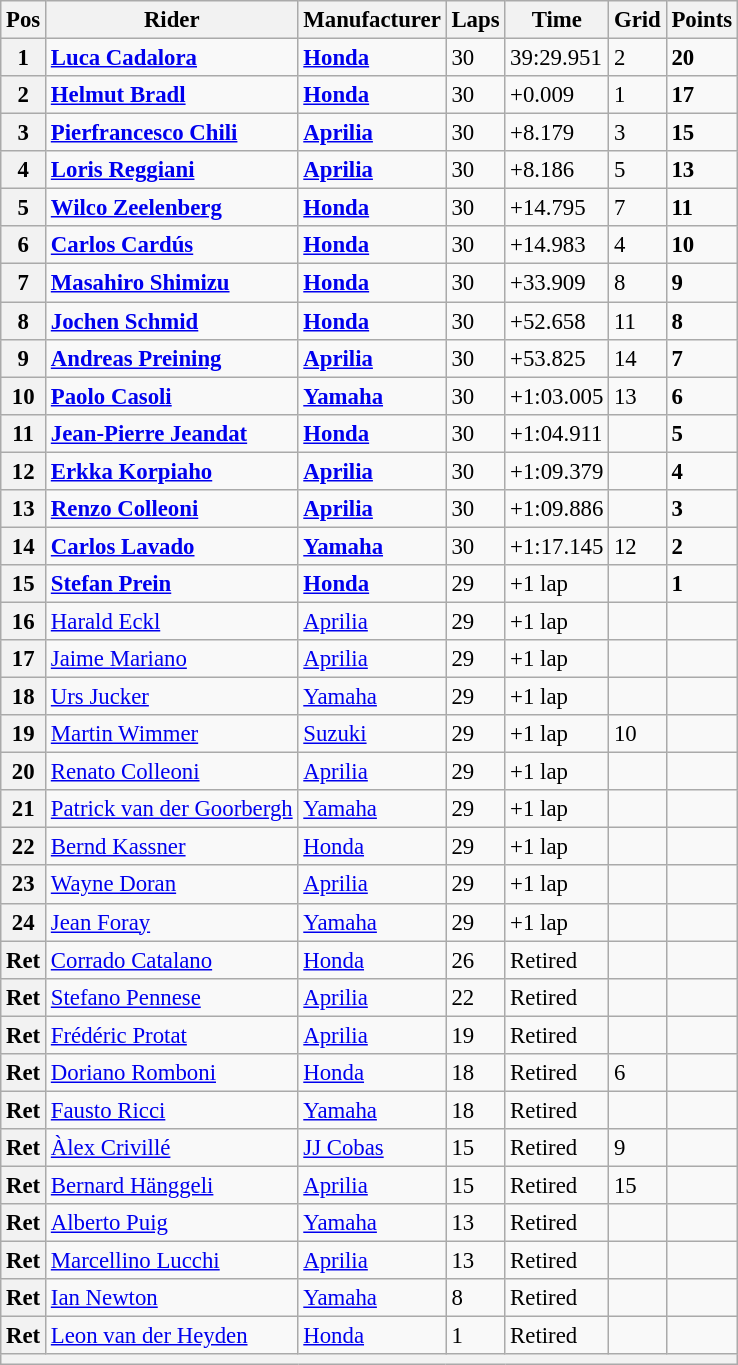<table class="wikitable" style="font-size: 95%;">
<tr>
<th>Pos</th>
<th>Rider</th>
<th>Manufacturer</th>
<th>Laps</th>
<th>Time</th>
<th>Grid</th>
<th>Points</th>
</tr>
<tr>
<th>1</th>
<td> <strong><a href='#'>Luca Cadalora</a></strong></td>
<td><strong><a href='#'>Honda</a></strong></td>
<td>30</td>
<td>39:29.951</td>
<td>2</td>
<td><strong>20</strong></td>
</tr>
<tr>
<th>2</th>
<td> <strong><a href='#'>Helmut Bradl</a></strong></td>
<td><strong><a href='#'>Honda</a></strong></td>
<td>30</td>
<td>+0.009</td>
<td>1</td>
<td><strong>17</strong></td>
</tr>
<tr>
<th>3</th>
<td> <strong><a href='#'>Pierfrancesco Chili</a></strong></td>
<td><strong><a href='#'>Aprilia</a></strong></td>
<td>30</td>
<td>+8.179</td>
<td>3</td>
<td><strong>15</strong></td>
</tr>
<tr>
<th>4</th>
<td> <strong><a href='#'>Loris Reggiani</a></strong></td>
<td><strong><a href='#'>Aprilia</a></strong></td>
<td>30</td>
<td>+8.186</td>
<td>5</td>
<td><strong>13</strong></td>
</tr>
<tr>
<th>5</th>
<td> <strong><a href='#'>Wilco Zeelenberg</a></strong></td>
<td><strong><a href='#'>Honda</a></strong></td>
<td>30</td>
<td>+14.795</td>
<td>7</td>
<td><strong>11</strong></td>
</tr>
<tr>
<th>6</th>
<td> <strong><a href='#'>Carlos Cardús</a></strong></td>
<td><strong><a href='#'>Honda</a></strong></td>
<td>30</td>
<td>+14.983</td>
<td>4</td>
<td><strong>10</strong></td>
</tr>
<tr>
<th>7</th>
<td> <strong><a href='#'>Masahiro Shimizu</a></strong></td>
<td><strong><a href='#'>Honda</a></strong></td>
<td>30</td>
<td>+33.909</td>
<td>8</td>
<td><strong>9</strong></td>
</tr>
<tr>
<th>8</th>
<td> <strong><a href='#'>Jochen Schmid</a></strong></td>
<td><strong><a href='#'>Honda</a></strong></td>
<td>30</td>
<td>+52.658</td>
<td>11</td>
<td><strong>8</strong></td>
</tr>
<tr>
<th>9</th>
<td> <strong><a href='#'>Andreas Preining</a></strong></td>
<td><strong><a href='#'>Aprilia</a></strong></td>
<td>30</td>
<td>+53.825</td>
<td>14</td>
<td><strong>7</strong></td>
</tr>
<tr>
<th>10</th>
<td> <strong><a href='#'>Paolo Casoli</a></strong></td>
<td><strong><a href='#'>Yamaha</a></strong></td>
<td>30</td>
<td>+1:03.005</td>
<td>13</td>
<td><strong>6</strong></td>
</tr>
<tr>
<th>11</th>
<td> <strong><a href='#'>Jean-Pierre Jeandat</a></strong></td>
<td><strong><a href='#'>Honda</a></strong></td>
<td>30</td>
<td>+1:04.911</td>
<td></td>
<td><strong>5</strong></td>
</tr>
<tr>
<th>12</th>
<td> <strong><a href='#'>Erkka Korpiaho</a></strong></td>
<td><strong><a href='#'>Aprilia</a></strong></td>
<td>30</td>
<td>+1:09.379</td>
<td></td>
<td><strong>4</strong></td>
</tr>
<tr>
<th>13</th>
<td> <strong><a href='#'>Renzo Colleoni</a></strong></td>
<td><strong><a href='#'>Aprilia</a></strong></td>
<td>30</td>
<td>+1:09.886</td>
<td></td>
<td><strong>3</strong></td>
</tr>
<tr>
<th>14</th>
<td> <strong><a href='#'>Carlos Lavado</a></strong></td>
<td><strong><a href='#'>Yamaha</a></strong></td>
<td>30</td>
<td>+1:17.145</td>
<td>12</td>
<td><strong>2</strong></td>
</tr>
<tr>
<th>15</th>
<td> <strong><a href='#'>Stefan Prein</a></strong></td>
<td><strong><a href='#'>Honda</a></strong></td>
<td>29</td>
<td>+1 lap</td>
<td></td>
<td><strong>1</strong></td>
</tr>
<tr>
<th>16</th>
<td> <a href='#'>Harald Eckl</a></td>
<td><a href='#'>Aprilia</a></td>
<td>29</td>
<td>+1 lap</td>
<td></td>
<td></td>
</tr>
<tr>
<th>17</th>
<td> <a href='#'>Jaime Mariano</a></td>
<td><a href='#'>Aprilia</a></td>
<td>29</td>
<td>+1 lap</td>
<td></td>
<td></td>
</tr>
<tr>
<th>18</th>
<td> <a href='#'>Urs Jucker</a></td>
<td><a href='#'>Yamaha</a></td>
<td>29</td>
<td>+1 lap</td>
<td></td>
<td></td>
</tr>
<tr>
<th>19</th>
<td> <a href='#'>Martin Wimmer</a></td>
<td><a href='#'>Suzuki</a></td>
<td>29</td>
<td>+1 lap</td>
<td>10</td>
<td></td>
</tr>
<tr>
<th>20</th>
<td> <a href='#'>Renato Colleoni</a></td>
<td><a href='#'>Aprilia</a></td>
<td>29</td>
<td>+1 lap</td>
<td></td>
<td></td>
</tr>
<tr>
<th>21</th>
<td> <a href='#'>Patrick van der Goorbergh</a></td>
<td><a href='#'>Yamaha</a></td>
<td>29</td>
<td>+1 lap</td>
<td></td>
<td></td>
</tr>
<tr>
<th>22</th>
<td> <a href='#'>Bernd Kassner</a></td>
<td><a href='#'>Honda</a></td>
<td>29</td>
<td>+1 lap</td>
<td></td>
<td></td>
</tr>
<tr>
<th>23</th>
<td> <a href='#'>Wayne Doran</a></td>
<td><a href='#'>Aprilia</a></td>
<td>29</td>
<td>+1 lap</td>
<td></td>
<td></td>
</tr>
<tr>
<th>24</th>
<td> <a href='#'>Jean Foray</a></td>
<td><a href='#'>Yamaha</a></td>
<td>29</td>
<td>+1 lap</td>
<td></td>
<td></td>
</tr>
<tr>
<th>Ret</th>
<td> <a href='#'>Corrado Catalano</a></td>
<td><a href='#'>Honda</a></td>
<td>26</td>
<td>Retired</td>
<td></td>
<td></td>
</tr>
<tr>
<th>Ret</th>
<td> <a href='#'>Stefano Pennese</a></td>
<td><a href='#'>Aprilia</a></td>
<td>22</td>
<td>Retired</td>
<td></td>
<td></td>
</tr>
<tr>
<th>Ret</th>
<td> <a href='#'>Frédéric Protat</a></td>
<td><a href='#'>Aprilia</a></td>
<td>19</td>
<td>Retired</td>
<td></td>
<td></td>
</tr>
<tr>
<th>Ret</th>
<td> <a href='#'>Doriano Romboni</a></td>
<td><a href='#'>Honda</a></td>
<td>18</td>
<td>Retired</td>
<td>6</td>
<td></td>
</tr>
<tr>
<th>Ret</th>
<td> <a href='#'>Fausto Ricci</a></td>
<td><a href='#'>Yamaha</a></td>
<td>18</td>
<td>Retired</td>
<td></td>
<td></td>
</tr>
<tr>
<th>Ret</th>
<td> <a href='#'>Àlex Crivillé</a></td>
<td><a href='#'>JJ Cobas</a></td>
<td>15</td>
<td>Retired</td>
<td>9</td>
<td></td>
</tr>
<tr>
<th>Ret</th>
<td> <a href='#'>Bernard Hänggeli</a></td>
<td><a href='#'>Aprilia</a></td>
<td>15</td>
<td>Retired</td>
<td>15</td>
<td></td>
</tr>
<tr>
<th>Ret</th>
<td> <a href='#'>Alberto Puig</a></td>
<td><a href='#'>Yamaha</a></td>
<td>13</td>
<td>Retired</td>
<td></td>
<td></td>
</tr>
<tr>
<th>Ret</th>
<td> <a href='#'>Marcellino Lucchi</a></td>
<td><a href='#'>Aprilia</a></td>
<td>13</td>
<td>Retired</td>
<td></td>
<td></td>
</tr>
<tr>
<th>Ret</th>
<td> <a href='#'>Ian Newton</a></td>
<td><a href='#'>Yamaha</a></td>
<td>8</td>
<td>Retired</td>
<td></td>
<td></td>
</tr>
<tr>
<th>Ret</th>
<td> <a href='#'>Leon van der Heyden</a></td>
<td><a href='#'>Honda</a></td>
<td>1</td>
<td>Retired</td>
<td></td>
<td></td>
</tr>
<tr>
<th colspan=7></th>
</tr>
</table>
